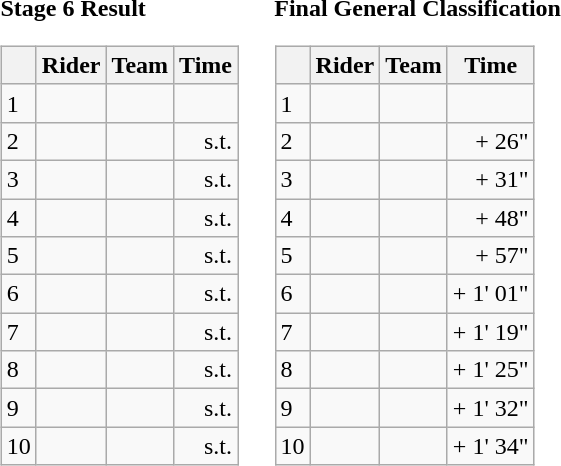<table>
<tr>
<td><strong>Stage 6 Result</strong><br><table class="wikitable">
<tr>
<th></th>
<th>Rider</th>
<th>Team</th>
<th>Time</th>
</tr>
<tr>
<td>1</td>
<td> </td>
<td></td>
<td align="right"></td>
</tr>
<tr>
<td>2</td>
<td></td>
<td></td>
<td align="right">s.t.</td>
</tr>
<tr>
<td>3</td>
<td></td>
<td></td>
<td align="right">s.t.</td>
</tr>
<tr>
<td>4</td>
<td></td>
<td></td>
<td align="right">s.t.</td>
</tr>
<tr>
<td>5</td>
<td></td>
<td></td>
<td align="right">s.t.</td>
</tr>
<tr>
<td>6</td>
<td></td>
<td></td>
<td align="right">s.t.</td>
</tr>
<tr>
<td>7</td>
<td></td>
<td></td>
<td align="right">s.t.</td>
</tr>
<tr>
<td>8</td>
<td></td>
<td></td>
<td align="right">s.t.</td>
</tr>
<tr>
<td>9</td>
<td></td>
<td></td>
<td align="right">s.t.</td>
</tr>
<tr>
<td>10</td>
<td></td>
<td></td>
<td align="right">s.t.</td>
</tr>
</table>
</td>
<td></td>
<td><strong>Final General Classification</strong><br><table class="wikitable">
<tr>
<th></th>
<th>Rider</th>
<th>Team</th>
<th>Time</th>
</tr>
<tr>
<td>1</td>
<td> </td>
<td></td>
<td align="right"></td>
</tr>
<tr>
<td>2</td>
<td></td>
<td></td>
<td align="right">+ 26"</td>
</tr>
<tr>
<td>3</td>
<td></td>
<td></td>
<td align="right">+ 31"</td>
</tr>
<tr>
<td>4</td>
<td></td>
<td></td>
<td align="right">+ 48"</td>
</tr>
<tr>
<td>5</td>
<td></td>
<td></td>
<td align="right">+ 57"</td>
</tr>
<tr>
<td>6</td>
<td></td>
<td></td>
<td align="right">+ 1' 01"</td>
</tr>
<tr>
<td>7</td>
<td></td>
<td></td>
<td align="right">+ 1' 19"</td>
</tr>
<tr>
<td>8</td>
<td></td>
<td></td>
<td align="right">+ 1' 25"</td>
</tr>
<tr>
<td>9</td>
<td></td>
<td></td>
<td align="right">+ 1' 32"</td>
</tr>
<tr>
<td>10</td>
<td></td>
<td></td>
<td align="right">+ 1' 34"</td>
</tr>
</table>
</td>
</tr>
</table>
